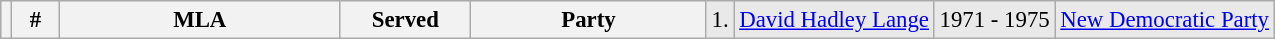<table class="wikitable" style="font-size: 95%; clear:both">
<tr style="background-color:#E9E9E9">
<th></th>
<th style="width: 25px">#</th>
<th style="width: 180px">MLA</th>
<th style="width: 80px">Served</th>
<th style="width: 150px">Party<br></th>
<td>1.</td>
<td><a href='#'>David Hadley Lange</a></td>
<td>1971 - 1975</td>
<td><a href='#'>New Democratic Party</a></td>
</tr>
</table>
